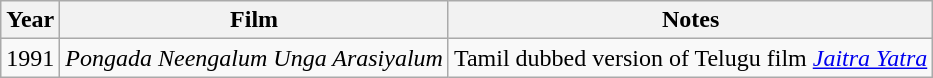<table class="wikitable">
<tr>
<th>Year</th>
<th>Film</th>
<th>Notes</th>
</tr>
<tr>
<td>1991</td>
<td><em>Pongada Neengalum Unga Arasiyalum</em></td>
<td>Tamil dubbed version of Telugu film <em><a href='#'>Jaitra Yatra</a></em></td>
</tr>
</table>
